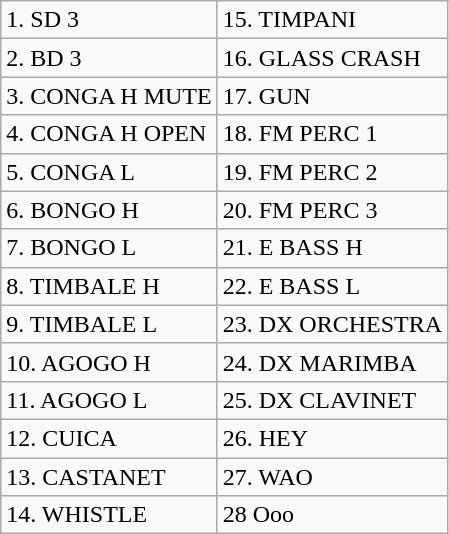<table class="wikitable">
<tr>
<td>1. SD 3</td>
<td>15. TIMPANI</td>
</tr>
<tr>
<td>2. BD 3</td>
<td>16. GLASS CRASH</td>
</tr>
<tr>
<td>3. CONGA H MUTE</td>
<td>17. GUN</td>
</tr>
<tr>
<td>4. CONGA H OPEN</td>
<td>18. FM PERC 1</td>
</tr>
<tr>
<td>5. CONGA L</td>
<td>19. FM PERC 2</td>
</tr>
<tr>
<td>6. BONGO H</td>
<td>20. FM PERC 3</td>
</tr>
<tr>
<td>7. BONGO L</td>
<td>21. E BASS H</td>
</tr>
<tr>
<td>8. TIMBALE H</td>
<td>22. E BASS L</td>
</tr>
<tr>
<td>9. TIMBALE L</td>
<td>23. DX ORCHESTRA</td>
</tr>
<tr>
<td>10. AGOGO H</td>
<td>24. DX MARIMBA</td>
</tr>
<tr>
<td>11. AGOGO L</td>
<td>25. DX CLAVINET</td>
</tr>
<tr>
<td>12. CUICA</td>
<td>26. HEY</td>
</tr>
<tr>
<td>13. CASTANET</td>
<td>27. WAO</td>
</tr>
<tr>
<td>14. WHISTLE</td>
<td>28 Ooo</td>
</tr>
</table>
